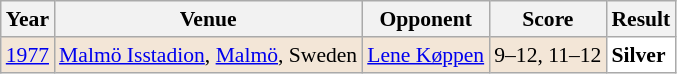<table class="sortable wikitable" style="font-size: 90%;">
<tr>
<th>Year</th>
<th>Venue</th>
<th>Opponent</th>
<th>Score</th>
<th>Result</th>
</tr>
<tr style="background:#F3E6D7">
<td align="center"><a href='#'>1977</a></td>
<td align="left"><a href='#'>Malmö Isstadion</a>, <a href='#'>Malmö</a>, Sweden</td>
<td align="left"> <a href='#'>Lene Køppen</a></td>
<td align="left">9–12, 11–12</td>
<td style="text-align:left; background:white"> <strong>Silver</strong></td>
</tr>
</table>
